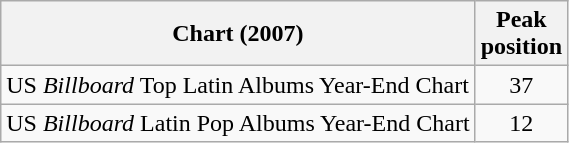<table class="wikitable">
<tr>
<th align="left">Chart (2007)</th>
<th align="left">Peak<br>position</th>
</tr>
<tr>
<td align="left">US <em>Billboard</em> Top Latin Albums Year-End Chart</td>
<td align="center">37</td>
</tr>
<tr>
<td align="left">US <em>Billboard</em> Latin Pop Albums Year-End Chart</td>
<td align="center">12</td>
</tr>
</table>
